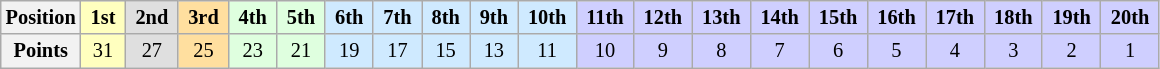<table class="wikitable" style="font-size:85%; text-align:center">
<tr>
<th>Position</th>
<td style="background:#FFFFBF;"> <strong>1st</strong> </td>
<td style="background:#DFDFDF;"> <strong>2nd</strong> </td>
<td style="background:#FFDF9F;"> <strong>3rd</strong> </td>
<td style="background:#DFFFDF;"> <strong>4th</strong> </td>
<td style="background:#DFFFDF;"> <strong>5th</strong> </td>
<td style="background:#CFEAFF;"> <strong>6th</strong> </td>
<td style="background:#CFEAFF;"> <strong>7th</strong> </td>
<td style="background:#CFEAFF;"> <strong>8th</strong> </td>
<td style="background:#CFEAFF;"> <strong>9th</strong> </td>
<td style="background:#CFEAFF;"> <strong>10th</strong> </td>
<td style="background:#CFCFFF;"> <strong>11th</strong> </td>
<td style="background:#CFCFFF;"> <strong>12th</strong> </td>
<td style="background:#CFCFFF;"> <strong>13th</strong> </td>
<td style="background:#CFCFFF;"> <strong>14th</strong> </td>
<td style="background:#CFCFFF;"> <strong>15th</strong> </td>
<td style="background:#CFCFFF;"> <strong>16th</strong> </td>
<td style="background:#CFCFFF;"> <strong>17th</strong> </td>
<td style="background:#CFCFFF;"> <strong>18th</strong> </td>
<td style="background:#CFCFFF;"> <strong>19th</strong> </td>
<td style="background:#CFCFFF;"> <strong>20th</strong> </td>
</tr>
<tr>
<th>Points</th>
<td style="background:#FFFFBF;">31</td>
<td style="background:#DFDFDF;">27</td>
<td style="background:#FFDF9F;">25</td>
<td style="background:#DFFFDF;">23</td>
<td style="background:#DFFFDF;">21</td>
<td style="background:#CFEAFF;">19</td>
<td style="background:#CFEAFF;">17</td>
<td style="background:#CFEAFF;">15</td>
<td style="background:#CFEAFF;">13</td>
<td style="background:#CFEAFF;">11</td>
<td style="background:#CFCFFF;">10</td>
<td style="background:#CFCFFF;">9</td>
<td style="background:#CFCFFF;">8</td>
<td style="background:#CFCFFF;">7</td>
<td style="background:#CFCFFF;">6</td>
<td style="background:#CFCFFF;">5</td>
<td style="background:#CFCFFF;">4</td>
<td style="background:#CFCFFF;">3</td>
<td style="background:#CFCFFF;">2</td>
<td style="background:#CFCFFF;">1</td>
</tr>
</table>
